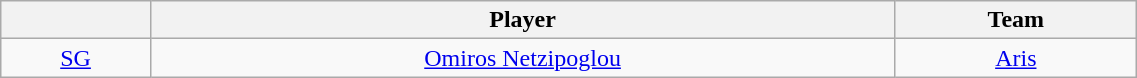<table class="wikitable" style="text-align: center;" width="60%">
<tr>
<th style="text-align:center;"></th>
<th style="text-align:center;">Player</th>
<th style="text-align:center;">Team</th>
</tr>
<tr>
<td style="text-align:center;"><a href='#'>SG</a></td>
<td> <a href='#'>Omiros Netzipoglou</a></td>
<td><a href='#'>Aris</a></td>
</tr>
</table>
